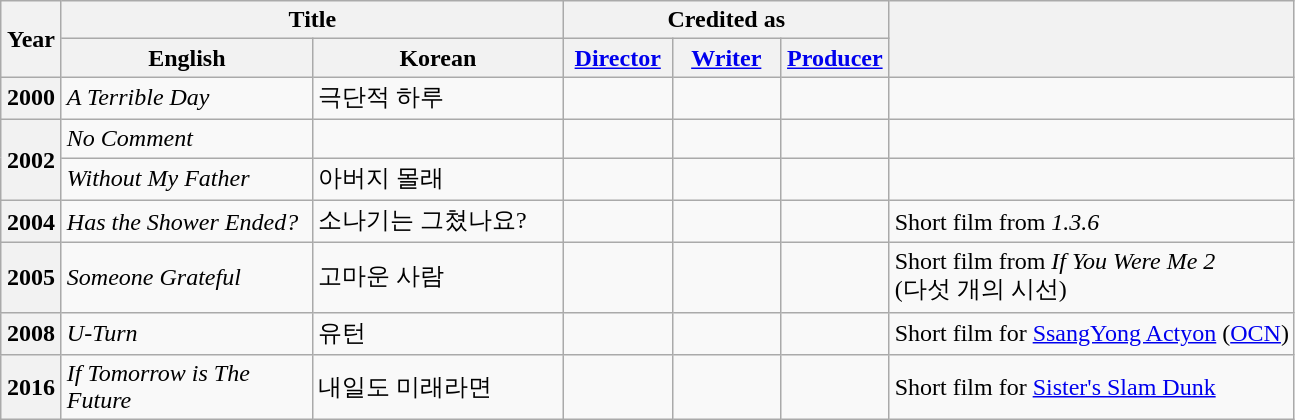<table class="wikitable plainrowheaders sortable" style="clear:none; font-size:100%; padding:0 auto">
<tr>
<th rowspan="2" style="width:33px;">Year</th>
<th scope="col" colspan="2">Title</th>
<th colspan="3">Credited as</th>
<th scope="col" rowspan="2" class="unsortable"></th>
</tr>
<tr>
<th width="160">English</th>
<th width="160">Korean</th>
<th width="65" class="unsortable"><a href='#'>Director</a></th>
<th width="65" class="unsortable"><a href='#'>Writer</a></th>
<th width="65" class="unsortable"><a href='#'>Producer</a></th>
</tr>
<tr>
<th scope="row">2000</th>
<td><em>A Terrible Day</em></td>
<td>극단적 하루</td>
<td></td>
<td></td>
<td></td>
<td></td>
</tr>
<tr>
<th rowspan="2" scope="row">2002</th>
<td><em>No Comment</em></td>
<td></td>
<td></td>
<td></td>
<td></td>
<td></td>
</tr>
<tr>
<td><em>Without My Father</em></td>
<td>아버지 몰래</td>
<td></td>
<td></td>
<td></td>
<td></td>
</tr>
<tr>
<th scope="row">2004</th>
<td><em>Has the Shower Ended?</em></td>
<td>소나기는 그쳤나요?</td>
<td></td>
<td></td>
<td></td>
<td>Short film from <em>1.3.6</em></td>
</tr>
<tr>
<th scope="row">2005</th>
<td><em>Someone Grateful</em></td>
<td>고마운 사람</td>
<td></td>
<td></td>
<td></td>
<td>Short film from <em>If You Were Me 2</em><br>(다섯 개의 시선)</td>
</tr>
<tr>
<th scope="row">2008</th>
<td><em>U-Turn</em></td>
<td>유턴</td>
<td></td>
<td></td>
<td></td>
<td>Short film for <a href='#'>SsangYong Actyon</a> (<a href='#'>OCN</a>)</td>
</tr>
<tr>
<th scope="row">2016</th>
<td><em>If Tomorrow is The Future</em></td>
<td>내일도 미래라면</td>
<td></td>
<td></td>
<td></td>
<td>Short film for <a href='#'>Sister's Slam Dunk</a></td>
</tr>
</table>
